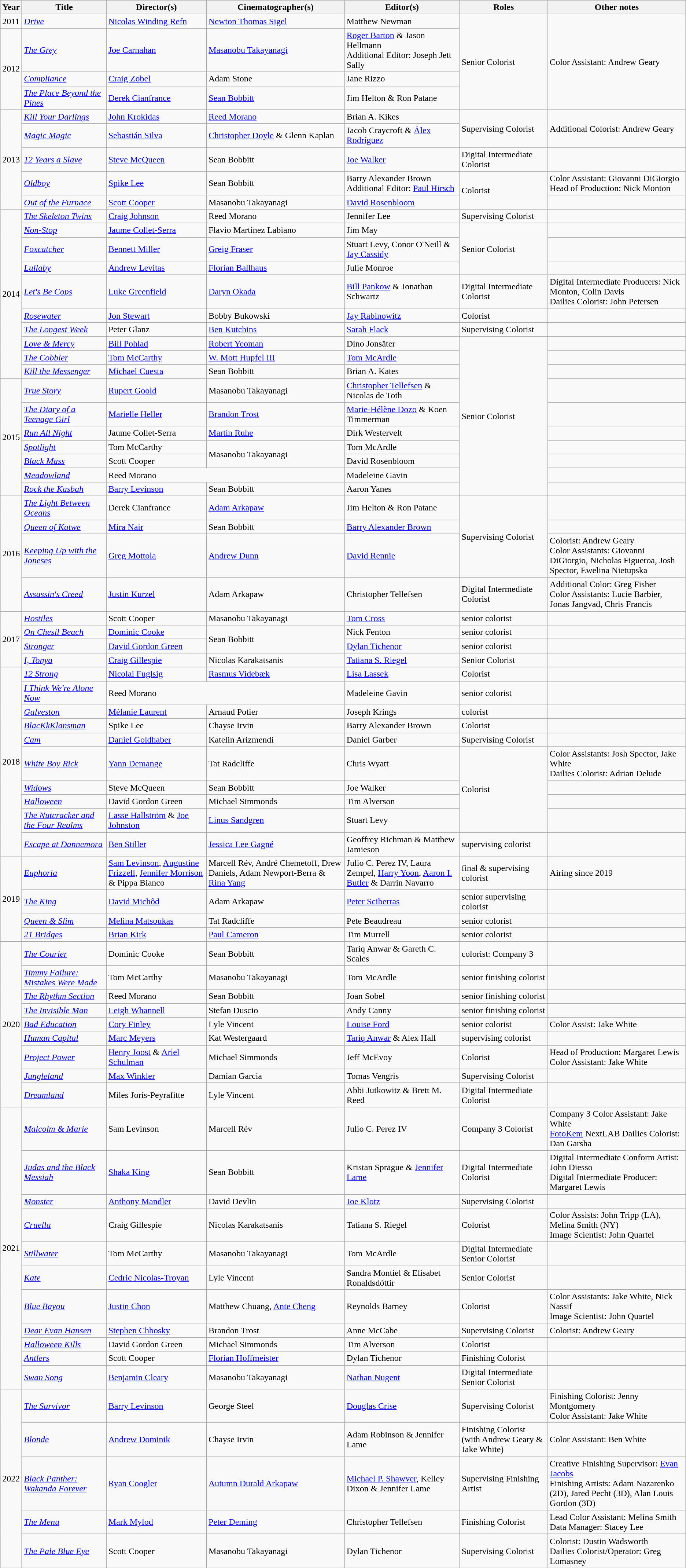<table class="wikitable">
<tr>
<th>Year</th>
<th>Title</th>
<th>Director(s)</th>
<th>Cinematographer(s)</th>
<th>Editor(s)</th>
<th>Roles</th>
<th>Other notes</th>
</tr>
<tr>
<td>2011</td>
<td><em><a href='#'>Drive</a></em></td>
<td><a href='#'>Nicolas Winding Refn</a></td>
<td><a href='#'>Newton Thomas Sigel</a></td>
<td>Matthew Newman</td>
<td rowspan="4">Senior Colorist</td>
<td rowspan="4">Color Assistant: Andrew Geary</td>
</tr>
<tr>
<td rowspan="3">2012</td>
<td><em><a href='#'>The Grey</a></em></td>
<td><a href='#'>Joe Carnahan</a></td>
<td><a href='#'>Masanobu Takayanagi</a></td>
<td><a href='#'>Roger Barton</a> & Jason Hellmann<br>Additional Editor: Joseph Jett Sally</td>
</tr>
<tr>
<td><em><a href='#'>Compliance</a></em></td>
<td><a href='#'>Craig Zobel</a></td>
<td>Adam Stone</td>
<td>Jane Rizzo</td>
</tr>
<tr>
<td><em><a href='#'>The Place Beyond the Pines</a></em></td>
<td><a href='#'>Derek Cianfrance</a></td>
<td><a href='#'>Sean Bobbitt</a></td>
<td>Jim Helton & Ron Patane</td>
</tr>
<tr>
<td rowspan="5">2013</td>
<td><em><a href='#'>Kill Your Darlings</a></em></td>
<td><a href='#'>John Krokidas</a></td>
<td><a href='#'>Reed Morano</a></td>
<td>Brian A. Kikes</td>
<td rowspan="2">Supervising Colorist</td>
<td rowspan="2">Additional Colorist: Andrew Geary</td>
</tr>
<tr>
<td><em><a href='#'>Magic Magic</a></em></td>
<td><a href='#'>Sebastián Silva</a></td>
<td><a href='#'>Christopher Doyle</a> & Glenn Kaplan</td>
<td>Jacob Craycroft & <a href='#'>Álex Rodríguez</a></td>
</tr>
<tr>
<td><em><a href='#'>12 Years a Slave</a></em></td>
<td><a href='#'>Steve McQueen</a></td>
<td>Sean Bobbitt</td>
<td><a href='#'>Joe Walker</a></td>
<td>Digital Intermediate Colorist</td>
<td></td>
</tr>
<tr>
<td><em><a href='#'>Oldboy</a></em></td>
<td><a href='#'>Spike Lee</a></td>
<td>Sean Bobbitt</td>
<td>Barry Alexander Brown<br>Additional Editor: <a href='#'>Paul Hirsch</a></td>
<td rowspan="2">Colorist</td>
<td>Color Assistant: Giovanni DiGiorgio<br>Head of Production: Nick Monton</td>
</tr>
<tr>
<td><em><a href='#'>Out of the Furnace</a></em></td>
<td><a href='#'>Scott Cooper</a></td>
<td>Masanobu Takayanagi</td>
<td><a href='#'>David Rosenbloom</a></td>
<td></td>
</tr>
<tr>
<td rowspan="10">2014</td>
<td><em><a href='#'>The Skeleton Twins</a></em></td>
<td><a href='#'>Craig Johnson</a></td>
<td>Reed Morano</td>
<td>Jennifer Lee</td>
<td>Supervising Colorist</td>
<td></td>
</tr>
<tr>
<td><em><a href='#'>Non-Stop</a></em></td>
<td><a href='#'>Jaume Collet-Serra</a></td>
<td>Flavio Martínez Labiano</td>
<td>Jim May</td>
<td rowspan="3">Senior Colorist</td>
<td></td>
</tr>
<tr>
<td><em><a href='#'>Foxcatcher</a></em></td>
<td><a href='#'>Bennett Miller</a></td>
<td><a href='#'>Greig Fraser</a></td>
<td>Stuart Levy, Conor O'Neill & <a href='#'>Jay Cassidy</a></td>
<td></td>
</tr>
<tr>
<td><em><a href='#'>Lullaby</a></em></td>
<td><a href='#'>Andrew Levitas</a></td>
<td><a href='#'>Florian Ballhaus</a></td>
<td>Julie Monroe</td>
<td></td>
</tr>
<tr>
<td><em><a href='#'>Let's Be Cops</a></em></td>
<td><a href='#'>Luke Greenfield</a></td>
<td><a href='#'>Daryn Okada</a></td>
<td><a href='#'>Bill Pankow</a> & Jonathan Schwartz</td>
<td>Digital Intermediate Colorist</td>
<td>Digital Intermediate Producers: Nick Monton, Colin Davis<br>Dailies Colorist: John Petersen</td>
</tr>
<tr>
<td><em><a href='#'>Rosewater</a></em></td>
<td><a href='#'>Jon Stewart</a></td>
<td>Bobby Bukowski</td>
<td><a href='#'>Jay Rabinowitz</a></td>
<td>Colorist</td>
<td></td>
</tr>
<tr>
<td><em><a href='#'>The Longest Week</a></em></td>
<td>Peter Glanz</td>
<td><a href='#'>Ben Kutchins</a></td>
<td><a href='#'>Sarah Flack</a></td>
<td>Supervising Colorist</td>
<td></td>
</tr>
<tr>
<td><em><a href='#'>Love & Mercy</a></em></td>
<td><a href='#'>Bill Pohlad</a></td>
<td><a href='#'>Robert Yeoman</a></td>
<td>Dino Jonsäter</td>
<td rowspan="10">Senior Colorist</td>
<td></td>
</tr>
<tr>
<td><em><a href='#'>The Cobbler</a></em></td>
<td><a href='#'>Tom McCarthy</a></td>
<td><a href='#'>W. Mott Hupfel III</a></td>
<td><a href='#'>Tom McArdle</a></td>
<td></td>
</tr>
<tr>
<td><em><a href='#'>Kill the Messenger</a></em></td>
<td><a href='#'>Michael Cuesta</a></td>
<td>Sean Bobbitt</td>
<td>Brian A. Kates</td>
<td></td>
</tr>
<tr>
<td rowspan="7">2015</td>
<td><em><a href='#'>True Story</a></em></td>
<td><a href='#'>Rupert Goold</a></td>
<td>Masanobu Takayanagi</td>
<td><a href='#'>Christopher Tellefsen</a> & Nicolas de Toth</td>
<td></td>
</tr>
<tr>
<td><em><a href='#'>The Diary of a Teenage Girl</a></em></td>
<td><a href='#'>Marielle Heller</a></td>
<td><a href='#'>Brandon Trost</a></td>
<td><a href='#'>Marie-Hélène Dozo</a> & Koen Timmerman</td>
<td></td>
</tr>
<tr>
<td><em><a href='#'>Run All Night</a></em></td>
<td>Jaume Collet-Serra</td>
<td><a href='#'>Martin Ruhe</a></td>
<td>Dirk Westervelt</td>
<td></td>
</tr>
<tr>
<td><em><a href='#'>Spotlight</a></em></td>
<td>Tom McCarthy</td>
<td rowspan="2">Masanobu Takayanagi</td>
<td>Tom McArdle</td>
<td></td>
</tr>
<tr>
<td><em><a href='#'>Black Mass</a></em></td>
<td>Scott Cooper</td>
<td>David Rosenbloom</td>
<td></td>
</tr>
<tr>
<td><em><a href='#'>Meadowland</a></em></td>
<td colspan="2">Reed Morano</td>
<td>Madeleine Gavin</td>
<td></td>
</tr>
<tr>
<td><em><a href='#'>Rock the Kasbah</a></em></td>
<td><a href='#'>Barry Levinson</a></td>
<td>Sean Bobbitt</td>
<td>Aaron Yanes</td>
<td></td>
</tr>
<tr>
<td rowspan="4">2016</td>
<td><em><a href='#'>The Light Between Oceans</a></em></td>
<td>Derek Cianfrance</td>
<td><a href='#'>Adam Arkapaw</a></td>
<td>Jim Helton & Ron Patane</td>
<td rowspan="3">Supervising Colorist</td>
<td></td>
</tr>
<tr>
<td><em><a href='#'>Queen of Katwe</a></em></td>
<td><a href='#'>Mira Nair</a></td>
<td>Sean Bobbitt</td>
<td><a href='#'>Barry Alexander Brown</a></td>
<td></td>
</tr>
<tr>
<td><em><a href='#'>Keeping Up with the Joneses</a></em></td>
<td><a href='#'>Greg Mottola</a></td>
<td><a href='#'>Andrew Dunn</a></td>
<td><a href='#'>David Rennie</a></td>
<td>Colorist: Andrew Geary<br>Color Assistants: Giovanni DiGiorgio, Nicholas Figueroa, Josh Spector, Ewelina Nietupska</td>
</tr>
<tr>
<td><em><a href='#'>Assassin's Creed</a></em></td>
<td><a href='#'>Justin Kurzel</a></td>
<td>Adam Arkapaw</td>
<td>Christopher Tellefsen</td>
<td>Digital Intermediate Colorist</td>
<td>Additional Color: Greg Fisher<br>Color Assistants: Lucie Barbier, Jonas Jangvad, Chris Francis</td>
</tr>
<tr>
<td rowspan="4">2017</td>
<td><em><a href='#'>Hostiles</a></em></td>
<td>Scott Cooper</td>
<td>Masanobu Takayanagi</td>
<td><a href='#'>Tom Cross</a></td>
<td>senior colorist</td>
<td></td>
</tr>
<tr>
<td><em><a href='#'>On Chesil Beach</a></em></td>
<td><a href='#'>Dominic Cooke</a></td>
<td rowspan="2">Sean Bobbitt</td>
<td>Nick Fenton</td>
<td>senior colorist</td>
<td></td>
</tr>
<tr>
<td><em><a href='#'>Stronger</a></em></td>
<td><a href='#'>David Gordon Green</a></td>
<td><a href='#'>Dylan Tichenor</a></td>
<td>senior colorist</td>
<td></td>
</tr>
<tr>
<td><em><a href='#'>I, Tonya</a></em></td>
<td><a href='#'>Craig Gillespie</a></td>
<td>Nicolas Karakatsanis</td>
<td><a href='#'>Tatiana S. Riegel</a></td>
<td>Senior Colorist</td>
<td></td>
</tr>
<tr>
<td rowspan="10">2018</td>
<td><em><a href='#'>12 Strong</a></em></td>
<td><a href='#'>Nicolai Fuglsig</a></td>
<td><a href='#'>Rasmus Videbæk</a></td>
<td><a href='#'>Lisa Lassek</a></td>
<td>Colorist</td>
<td></td>
</tr>
<tr>
<td><em><a href='#'>I Think We're Alone Now</a></em></td>
<td colspan="2">Reed Morano</td>
<td>Madeleine Gavin</td>
<td>senior colorist</td>
<td></td>
</tr>
<tr>
<td><em><a href='#'>Galveston</a></em></td>
<td><a href='#'>Mélanie Laurent</a></td>
<td>Arnaud Potier</td>
<td>Joseph Krings</td>
<td>colorist</td>
<td></td>
</tr>
<tr>
<td><em><a href='#'>BlacKkKlansman</a></em></td>
<td>Spike Lee</td>
<td>Chayse Irvin</td>
<td>Barry Alexander Brown</td>
<td>Colorist</td>
<td></td>
</tr>
<tr>
<td><em><a href='#'>Cam</a></em></td>
<td><a href='#'>Daniel Goldhaber</a></td>
<td>Katelin Arizmendi</td>
<td>Daniel Garber</td>
<td>Supervising Colorist</td>
<td></td>
</tr>
<tr>
<td><em><a href='#'>White Boy Rick</a></em></td>
<td><a href='#'>Yann Demange</a></td>
<td>Tat Radcliffe</td>
<td>Chris Wyatt</td>
<td rowspan="4">Colorist</td>
<td>Color Assistants: Josh Spector, Jake White<br>Dailies Colorist: Adrian Delude</td>
</tr>
<tr>
<td><em><a href='#'>Widows</a></em></td>
<td>Steve McQueen</td>
<td>Sean Bobbitt</td>
<td>Joe Walker</td>
<td></td>
</tr>
<tr>
<td><em><a href='#'>Halloween</a></em></td>
<td>David Gordon Green</td>
<td>Michael Simmonds</td>
<td>Tim Alverson</td>
<td></td>
</tr>
<tr>
<td><em><a href='#'>The Nutcracker and the Four Realms</a></em></td>
<td><a href='#'>Lasse Hallström</a> & <a href='#'>Joe Johnston</a></td>
<td><a href='#'>Linus Sandgren</a></td>
<td>Stuart Levy</td>
<td></td>
</tr>
<tr>
<td><em><a href='#'>Escape at Dannemora</a></em></td>
<td><a href='#'>Ben Stiller</a></td>
<td><a href='#'>Jessica Lee Gagné</a></td>
<td>Geoffrey Richman & Matthew Jamieson</td>
<td>supervising colorist</td>
<td></td>
</tr>
<tr>
<td rowspan="4">2019</td>
<td><em><a href='#'>Euphoria</a></em></td>
<td><a href='#'>Sam Levinson</a>, <a href='#'>Augustine Frizzell</a>, <a href='#'>Jennifer Morrison</a> & Pippa Bianco</td>
<td>Marcell Rév, André Chemetoff, Drew Daniels, Adam Newport-Berra & <a href='#'>Rina Yang</a></td>
<td>Julio C. Perez IV, Laura Zempel, <a href='#'>Harry Yoon</a>, <a href='#'>Aaron I. Butler</a> & Darrin Navarro</td>
<td>final & supervising colorist</td>
<td>Airing since 2019</td>
</tr>
<tr>
<td><em><a href='#'>The King</a></em></td>
<td><a href='#'>David Michôd</a></td>
<td>Adam Arkapaw</td>
<td><a href='#'>Peter Sciberras</a></td>
<td>senior supervising colorist</td>
<td></td>
</tr>
<tr>
<td><em><a href='#'>Queen & Slim</a></em></td>
<td><a href='#'>Melina Matsoukas</a></td>
<td>Tat Radcliffe</td>
<td>Pete Beaudreau</td>
<td>senior colorist</td>
<td></td>
</tr>
<tr>
<td><em><a href='#'>21 Bridges</a></em></td>
<td><a href='#'>Brian Kirk</a></td>
<td><a href='#'>Paul Cameron</a></td>
<td>Tim Murrell</td>
<td>senior colorist</td>
<td></td>
</tr>
<tr>
<td rowspan="9">2020</td>
<td><em><a href='#'>The Courier</a></em></td>
<td>Dominic Cooke</td>
<td>Sean Bobbitt</td>
<td>Tariq Anwar & Gareth C. Scales</td>
<td>colorist: Company 3</td>
<td></td>
</tr>
<tr>
<td><em><a href='#'>Timmy Failure: Mistakes Were Made</a></em></td>
<td>Tom McCarthy</td>
<td>Masanobu Takayanagi</td>
<td>Tom McArdle</td>
<td>senior finishing colorist</td>
<td></td>
</tr>
<tr>
<td><em><a href='#'>The Rhythm Section</a></em></td>
<td>Reed Morano</td>
<td>Sean Bobbitt</td>
<td>Joan Sobel</td>
<td>senior finishing colorist</td>
<td></td>
</tr>
<tr>
<td><em><a href='#'>The Invisible Man</a></em></td>
<td><a href='#'>Leigh Whannell</a></td>
<td>Stefan Duscio</td>
<td>Andy Canny</td>
<td>senior finishing colorist</td>
<td></td>
</tr>
<tr>
<td><em><a href='#'>Bad Education</a></em></td>
<td><a href='#'>Cory Finley</a></td>
<td>Lyle Vincent</td>
<td><a href='#'>Louise Ford</a></td>
<td>senior colorist</td>
<td>Color Assist: Jake White</td>
</tr>
<tr>
<td><em><a href='#'>Human Capital</a></em></td>
<td><a href='#'>Marc Meyers</a></td>
<td>Kat Westergaard</td>
<td><a href='#'>Tariq Anwar</a> & Alex Hall</td>
<td>supervising colorist</td>
<td></td>
</tr>
<tr>
<td><em><a href='#'>Project Power</a></em></td>
<td><a href='#'>Henry Joost</a> & <a href='#'>Ariel Schulman</a></td>
<td>Michael Simmonds</td>
<td>Jeff McEvoy</td>
<td>Colorist</td>
<td>Head of Production: Margaret Lewis<br>Color Assistant: Jake White</td>
</tr>
<tr>
<td><em><a href='#'>Jungleland</a></em></td>
<td><a href='#'>Max Winkler</a></td>
<td>Damian Garcia</td>
<td>Tomas Vengris</td>
<td>Supervising Colorist</td>
<td></td>
</tr>
<tr>
<td><em><a href='#'>Dreamland</a></em></td>
<td>Miles Joris-Peyrafitte</td>
<td>Lyle Vincent</td>
<td>Abbi Jutkowitz & Brett M. Reed</td>
<td>Digital Intermediate Colorist</td>
<td></td>
</tr>
<tr>
<td rowspan="11">2021</td>
<td><em><a href='#'>Malcolm & Marie</a></em></td>
<td>Sam Levinson</td>
<td>Marcell Rév</td>
<td>Julio C. Perez IV</td>
<td>Company 3 Colorist</td>
<td>Company 3 Color Assistant: Jake White<br><a href='#'>FotoKem</a> NextLAB Dailies Colorist: Dan Garsha</td>
</tr>
<tr>
<td><em><a href='#'>Judas and the Black Messiah</a></em></td>
<td><a href='#'>Shaka King</a></td>
<td>Sean Bobbitt</td>
<td>Kristan Sprague & <a href='#'>Jennifer Lame</a></td>
<td>Digital Intermediate Colorist</td>
<td>Digital Intermediate Conform Artist: John Diesso<br>Digital Intermediate Producer: Margaret Lewis</td>
</tr>
<tr>
<td><em><a href='#'>Monster</a></em></td>
<td><a href='#'>Anthony Mandler</a></td>
<td>David Devlin</td>
<td><a href='#'>Joe Klotz</a></td>
<td>Supervising Colorist</td>
<td></td>
</tr>
<tr>
<td><em><a href='#'>Cruella</a></em></td>
<td>Craig Gillespie</td>
<td>Nicolas Karakatsanis</td>
<td>Tatiana S. Riegel</td>
<td>Colorist</td>
<td>Color Assists: John Tripp (LA), Melina Smith (NY)<br>Image Scientist: John Quartel</td>
</tr>
<tr>
<td><em><a href='#'>Stillwater</a></em></td>
<td>Tom McCarthy</td>
<td>Masanobu Takayanagi</td>
<td>Tom McArdle</td>
<td>Digital Intermediate Senior Colorist</td>
<td></td>
</tr>
<tr>
<td><em><a href='#'>Kate</a></em></td>
<td><a href='#'>Cedric Nicolas-Troyan</a></td>
<td>Lyle Vincent</td>
<td>Sandra Montiel & Elísabet Ronaldsdóttir</td>
<td>Senior Colorist</td>
<td></td>
</tr>
<tr>
<td><em><a href='#'>Blue Bayou</a></em></td>
<td><a href='#'>Justin Chon</a></td>
<td>Matthew Chuang, <a href='#'>Ante Cheng</a></td>
<td>Reynolds Barney</td>
<td>Colorist</td>
<td>Color Assistants: Jake White, Nick Nassif<br>Image Scientist: John Quartel</td>
</tr>
<tr>
<td><em><a href='#'>Dear Evan Hansen</a></em></td>
<td><a href='#'>Stephen Chbosky</a></td>
<td>Brandon Trost</td>
<td>Anne McCabe</td>
<td>Supervising Colorist</td>
<td>Colorist: Andrew Geary</td>
</tr>
<tr>
<td><em><a href='#'>Halloween Kills</a></em></td>
<td>David Gordon Green</td>
<td>Michael Simmonds</td>
<td>Tim Alverson</td>
<td>Colorist</td>
<td></td>
</tr>
<tr>
<td><em><a href='#'>Antlers</a></em></td>
<td>Scott Cooper</td>
<td><a href='#'>Florian Hoffmeister</a></td>
<td>Dylan Tichenor</td>
<td>Finishing Colorist</td>
<td></td>
</tr>
<tr>
<td><em><a href='#'>Swan Song</a></em></td>
<td><a href='#'>Benjamin Cleary</a></td>
<td>Masanobu Takayanagi</td>
<td><a href='#'>Nathan Nugent</a></td>
<td>Digital Intermediate Senior Colorist</td>
<td></td>
</tr>
<tr>
<td rowspan="5">2022</td>
<td><em><a href='#'>The Survivor</a></em></td>
<td><a href='#'>Barry Levinson</a></td>
<td>George Steel</td>
<td><a href='#'>Douglas Crise</a></td>
<td>Supervising Colorist</td>
<td>Finishing Colorist: Jenny Montgomery<br>Color Assistant: Jake White</td>
</tr>
<tr>
<td><em><a href='#'>Blonde</a></em></td>
<td><a href='#'>Andrew Dominik</a></td>
<td>Chayse Irvin</td>
<td>Adam Robinson & Jennifer Lame</td>
<td>Finishing Colorist (with Andrew Geary & Jake White)</td>
<td>Color Assistant: Ben White</td>
</tr>
<tr>
<td><em><a href='#'>Black Panther: Wakanda Forever</a></em></td>
<td><a href='#'>Ryan Coogler</a></td>
<td><a href='#'>Autumn Durald Arkapaw</a></td>
<td><a href='#'>Michael P. Shawver</a>, Kelley Dixon & Jennifer Lame</td>
<td>Supervising Finishing Artist</td>
<td>Creative Finishing Supervisor: <a href='#'>Evan Jacobs</a><br>Finishing Artists: Adam Nazarenko (2D), Jared Pecht (3D), Alan Louis Gordon (3D)</td>
</tr>
<tr>
<td><em><a href='#'>The Menu</a></em></td>
<td><a href='#'>Mark Mylod</a></td>
<td><a href='#'>Peter Deming</a></td>
<td>Christopher Tellefsen</td>
<td>Finishing Colorist</td>
<td>Lead Color Assistant: Melina Smith<br>Data Manager: Stacey Lee</td>
</tr>
<tr>
<td><em><a href='#'>The Pale Blue Eye</a></em></td>
<td>Scott Cooper</td>
<td>Masanobu Takayanagi</td>
<td>Dylan Tichenor</td>
<td>Supervising Colorist</td>
<td>Colorist: Dustin Wadsworth<br>Dailies Colorist/Operator: Greg Lomasney</td>
</tr>
<tr>
</tr>
</table>
